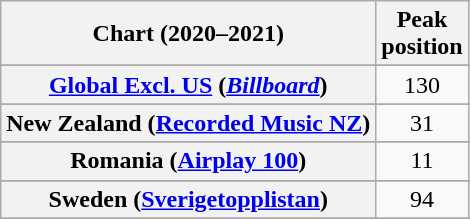<table class="wikitable sortable plainrowheaders" style="text-align:center">
<tr>
<th scope="col">Chart (2020–2021)</th>
<th scope="col">Peak<br>position</th>
</tr>
<tr>
</tr>
<tr>
</tr>
<tr>
</tr>
<tr>
</tr>
<tr>
<th scope="row"><a href='#'>Global Excl. US</a> (<em><a href='#'>Billboard</a></em>)</th>
<td>130</td>
</tr>
<tr>
</tr>
<tr>
</tr>
<tr>
</tr>
<tr>
<th scope="row">New Zealand (<a href='#'>Recorded Music NZ</a>)</th>
<td>31</td>
</tr>
<tr>
</tr>
<tr>
<th scope="row">Romania (<a href='#'>Airplay 100</a>)</th>
<td>11</td>
</tr>
<tr>
</tr>
<tr>
</tr>
<tr>
<th scope="row">Sweden (<a href='#'>Sverigetopplistan</a>)</th>
<td>94</td>
</tr>
<tr>
</tr>
<tr>
</tr>
<tr>
</tr>
<tr>
</tr>
<tr>
</tr>
</table>
